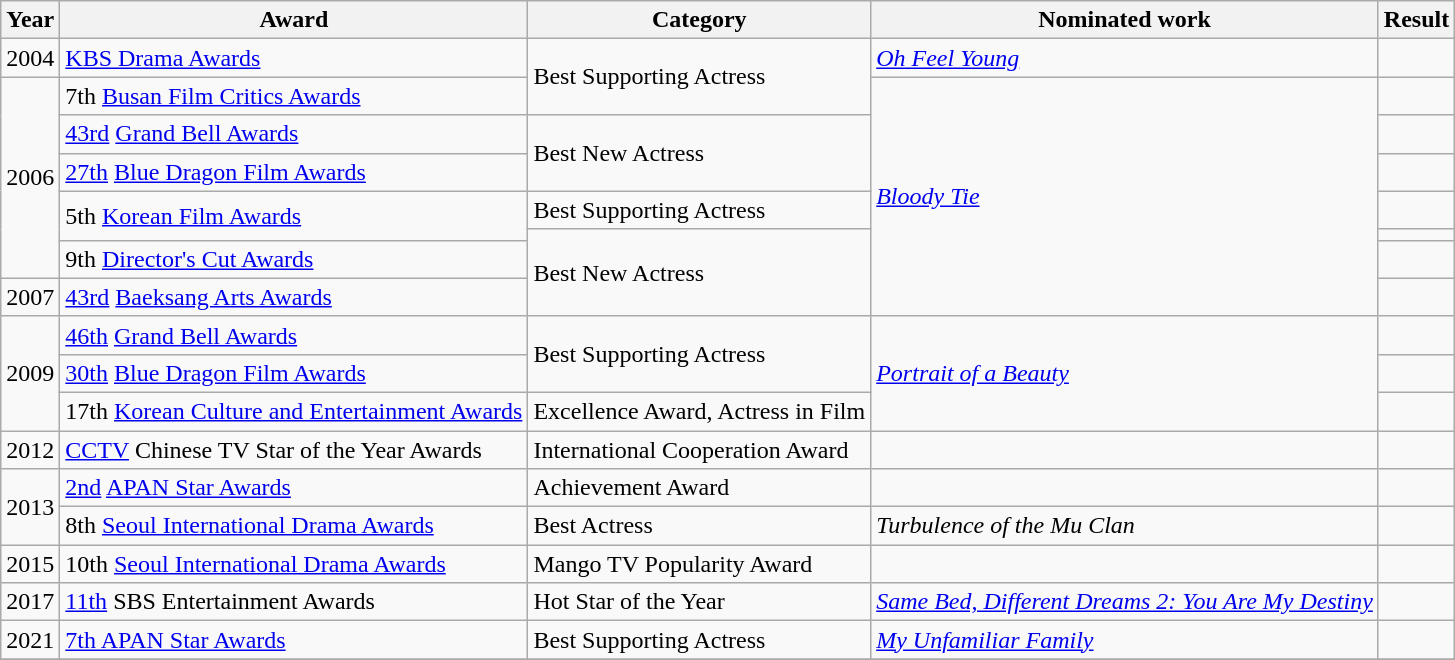<table class="wikitable">
<tr>
<th>Year</th>
<th>Award</th>
<th>Category</th>
<th>Nominated work</th>
<th>Result</th>
</tr>
<tr>
<td>2004</td>
<td><a href='#'>KBS Drama Awards</a></td>
<td rowspan="2">Best Supporting Actress</td>
<td><em><a href='#'>Oh Feel Young</a></em></td>
<td></td>
</tr>
<tr>
<td rowspan="6">2006</td>
<td>7th <a href='#'>Busan Film Critics Awards</a></td>
<td rowspan="7"><em><a href='#'>Bloody Tie</a></em></td>
<td></td>
</tr>
<tr>
<td><a href='#'>43rd</a> <a href='#'>Grand Bell Awards</a></td>
<td rowspan="2">Best New Actress</td>
<td></td>
</tr>
<tr>
<td><a href='#'>27th</a> <a href='#'>Blue Dragon Film Awards</a></td>
<td></td>
</tr>
<tr>
<td rowspan=2>5th <a href='#'>Korean Film Awards</a></td>
<td>Best Supporting Actress</td>
<td></td>
</tr>
<tr>
<td rowspan="3">Best New Actress</td>
<td></td>
</tr>
<tr>
<td>9th <a href='#'>Director's Cut Awards</a></td>
<td></td>
</tr>
<tr>
<td rowspan="1">2007</td>
<td><a href='#'>43rd</a> <a href='#'>Baeksang Arts Awards</a></td>
<td></td>
</tr>
<tr>
<td rowspan="3">2009</td>
<td><a href='#'>46th</a> <a href='#'>Grand Bell Awards</a></td>
<td rowspan="2">Best Supporting Actress</td>
<td rowspan="3"><em><a href='#'>Portrait of a Beauty</a></em></td>
<td></td>
</tr>
<tr>
<td><a href='#'>30th</a> <a href='#'>Blue Dragon Film Awards</a></td>
<td></td>
</tr>
<tr>
<td>17th <a href='#'>Korean Culture and Entertainment Awards</a></td>
<td>Excellence Award, Actress in Film</td>
<td></td>
</tr>
<tr>
<td rowspan="1">2012</td>
<td><a href='#'>CCTV</a> Chinese TV Star of the Year Awards</td>
<td>International Cooperation Award</td>
<td></td>
<td></td>
</tr>
<tr>
<td rowspan="2">2013</td>
<td><a href='#'>2nd</a> <a href='#'>APAN Star Awards</a></td>
<td>Achievement Award</td>
<td></td>
<td></td>
</tr>
<tr>
<td>8th <a href='#'>Seoul International Drama Awards</a></td>
<td>Best Actress</td>
<td><em>Turbulence of the Mu Clan</em></td>
<td></td>
</tr>
<tr>
<td rowspan="1">2015</td>
<td>10th <a href='#'>Seoul International Drama Awards</a></td>
<td>Mango TV Popularity Award</td>
<td></td>
<td></td>
</tr>
<tr>
<td rowspan="1">2017</td>
<td><a href='#'>11th</a> SBS Entertainment Awards</td>
<td>Hot Star of the Year</td>
<td><em><a href='#'>Same Bed, Different Dreams 2: You Are My Destiny</a></em></td>
<td></td>
</tr>
<tr>
<td>2021</td>
<td><a href='#'>7th APAN Star Awards</a></td>
<td>Best Supporting Actress</td>
<td><em><a href='#'>My Unfamiliar Family</a></em></td>
<td></td>
</tr>
<tr>
</tr>
</table>
